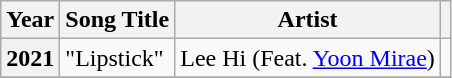<table class="wikitable sortable plainrowheaders">
<tr>
<th scope="col">Year</th>
<th scope="col">Song Title</th>
<th scope="col">Artist</th>
<th scope="col" class="unsortable"></th>
</tr>
<tr>
<th scope="row">2021</th>
<td>"Lipstick"</td>
<td>Lee Hi (Feat. <a href='#'>Yoon Mirae</a>)</td>
<td style="text-align:center"></td>
</tr>
<tr>
</tr>
</table>
